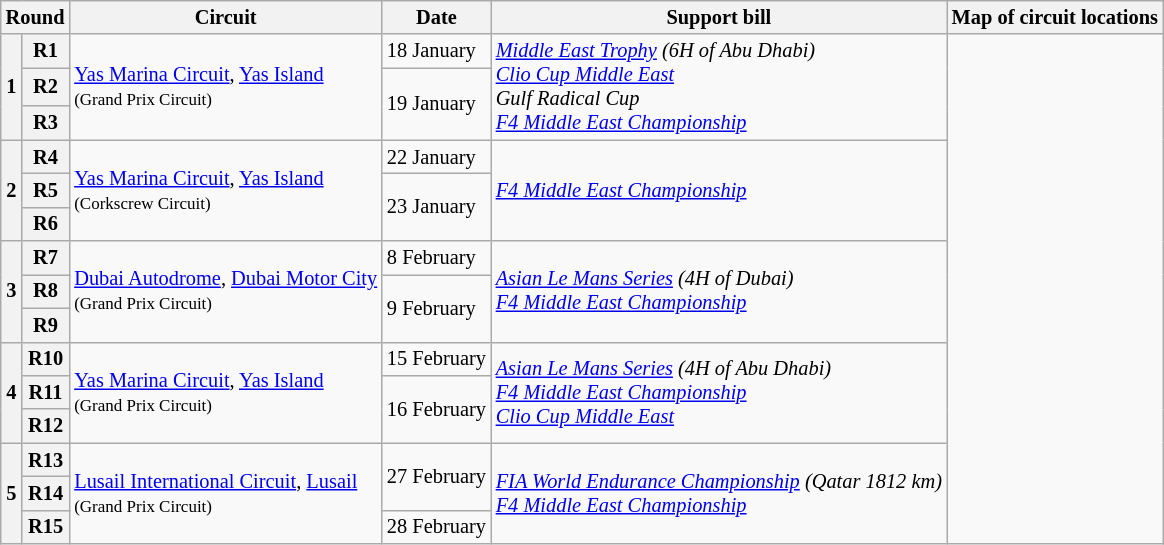<table class="wikitable" style="font-size:85%">
<tr>
<th colspan=2>Round</th>
<th>Circuit</th>
<th>Date</th>
<th>Support bill</th>
<th>Map of circuit locations</th>
</tr>
<tr>
<th rowspan=3>1</th>
<th>R1</th>
<td rowspan="3" nowrap=""> <a href='#'>Yas Marina Circuit</a>, <a href='#'>Yas Island</a><br><small>(Grand Prix Circuit)</small></td>
<td nowrap="">18 January</td>
<td rowspan="3"><em><a href='#'>Middle East Trophy</a> (6H of Abu Dhabi)<br><a href='#'>Clio Cup Middle East</a><br>Gulf Radical Cup<br><a href='#'>F4 Middle East Championship</a></em></td>
<td rowspan="15"></td>
</tr>
<tr>
<th>R2</th>
<td rowspan="2">19 January</td>
</tr>
<tr>
<th>R3</th>
</tr>
<tr>
<th rowspan=3>2</th>
<th>R4</th>
<td rowspan="3"> <a href='#'>Yas Marina Circuit</a>, <a href='#'>Yas Island</a><br><small>(Corkscrew Circuit)</small></td>
<td>22 January</td>
<td rowspan="3"><em><a href='#'>F4 Middle East Championship</a></em></td>
</tr>
<tr>
<th>R5</th>
<td rowspan="2">23 January</td>
</tr>
<tr>
<th>R6</th>
</tr>
<tr>
<th rowspan=3>3</th>
<th>R7</th>
<td rowspan=3 nowrap> <a href='#'>Dubai Autodrome</a>, <a href='#'>Dubai Motor City</a><br><small>(Grand Prix Circuit)</small></td>
<td>8 February</td>
<td rowspan=3 nowrap><em><a href='#'>Asian Le Mans Series</a> (4H of Dubai)<br><a href='#'>F4 Middle East Championship</a></em></td>
</tr>
<tr>
<th>R8</th>
<td rowspan="2">9 February</td>
</tr>
<tr>
<th>R9</th>
</tr>
<tr>
<th rowspan=3>4</th>
<th>R10</th>
<td rowspan=3> <a href='#'>Yas Marina Circuit</a>, <a href='#'>Yas Island</a><br><small>(Grand Prix Circuit)</small></td>
<td nowrap="">15 February</td>
<td rowspan=3 nowrap><em><a href='#'>Asian Le Mans Series</a> (4H of Abu Dhabi)<br><a href='#'>F4 Middle East Championship</a><br><a href='#'>Clio Cup Middle East</a></em></td>
</tr>
<tr>
<th>R11</th>
<td rowspan="2">16 February</td>
</tr>
<tr>
<th>R12</th>
</tr>
<tr>
<th rowspan=3>5</th>
<th>R13</th>
<td rowspan=3> <a href='#'>Lusail International Circuit</a>, <a href='#'>Lusail</a><br><small>(Grand Prix Circuit)</small></td>
<td rowspan="2" nowrap="">27 February</td>
<td rowspan=3><em><a href='#'>FIA World Endurance Championship</a> (Qatar 1812 km)<br><a href='#'>F4 Middle East Championship</a></em></td>
</tr>
<tr>
<th>R14</th>
</tr>
<tr>
<th>R15</th>
<td>28 February</td>
</tr>
</table>
